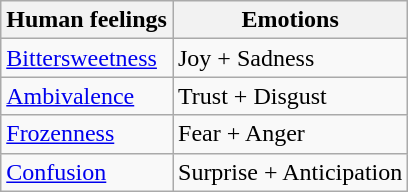<table class="wikitable">
<tr>
<th>Human feelings</th>
<th>Emotions</th>
</tr>
<tr>
<td><a href='#'>Bittersweetness</a></td>
<td>Joy + Sadness</td>
</tr>
<tr>
<td><a href='#'>Ambivalence</a></td>
<td>Trust + Disgust</td>
</tr>
<tr>
<td><a href='#'>Frozenness</a></td>
<td>Fear + Anger</td>
</tr>
<tr>
<td><a href='#'>Confusion</a></td>
<td>Surprise + Anticipation</td>
</tr>
</table>
